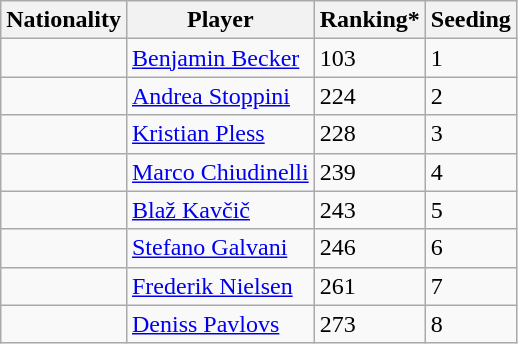<table class="wikitable" border="1">
<tr>
<th>Nationality</th>
<th>Player</th>
<th>Ranking*</th>
<th>Seeding</th>
</tr>
<tr>
<td></td>
<td><a href='#'>Benjamin Becker</a></td>
<td>103</td>
<td>1</td>
</tr>
<tr>
<td></td>
<td><a href='#'>Andrea Stoppini</a></td>
<td>224</td>
<td>2</td>
</tr>
<tr>
<td></td>
<td><a href='#'>Kristian Pless</a></td>
<td>228</td>
<td>3</td>
</tr>
<tr>
<td></td>
<td><a href='#'>Marco Chiudinelli</a></td>
<td>239</td>
<td>4</td>
</tr>
<tr>
<td></td>
<td><a href='#'>Blaž Kavčič</a></td>
<td>243</td>
<td>5</td>
</tr>
<tr>
<td></td>
<td><a href='#'>Stefano Galvani</a></td>
<td>246</td>
<td>6</td>
</tr>
<tr>
<td></td>
<td><a href='#'>Frederik Nielsen</a></td>
<td>261</td>
<td>7</td>
</tr>
<tr>
<td></td>
<td><a href='#'>Deniss Pavlovs</a></td>
<td>273</td>
<td>8</td>
</tr>
</table>
